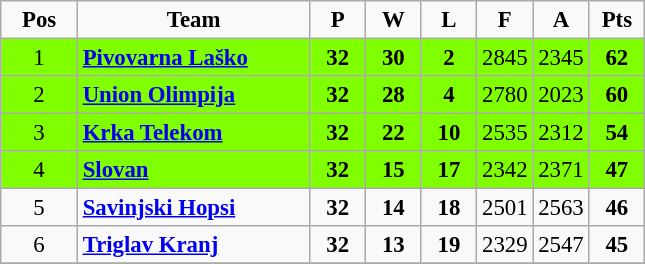<table class="wikitable sortable" style="text-align: center; font-size:95%">
<tr>
<td width="44"><strong>Pos</strong></td>
<td width="148"><strong>Team</strong></td>
<td width="30"><strong>P</strong></td>
<td width="30"><strong>W</strong></td>
<td width="30"><strong>L</strong></td>
<td width="30"><strong>F</strong></td>
<td width="30"><strong>A</strong></td>
<td width="30"><strong>Pts</strong></td>
</tr>
<tr bgcolor="7fff00">
<td>1</td>
<td align="left"><strong><a href='#'>Pivovarna Laško</a></strong></td>
<td><strong>32</strong></td>
<td><strong>30</strong></td>
<td><strong>2</strong></td>
<td>2845</td>
<td>2345</td>
<td><strong>62</strong></td>
</tr>
<tr bgcolor="7fff00">
<td>2</td>
<td align="left"><strong><a href='#'>Union Olimpija</a></strong></td>
<td><strong>32</strong></td>
<td><strong>28</strong></td>
<td><strong>4</strong></td>
<td>2780</td>
<td>2023</td>
<td><strong>60</strong></td>
</tr>
<tr bgcolor="7fff00">
<td>3</td>
<td align="left"><strong><a href='#'>Krka Telekom</a></strong></td>
<td><strong>32</strong></td>
<td><strong>22</strong></td>
<td><strong>10</strong></td>
<td>2535</td>
<td>2312</td>
<td><strong>54</strong></td>
</tr>
<tr bgcolor="7fff00">
<td>4</td>
<td align="left"><strong><a href='#'>Slovan</a></strong></td>
<td><strong>32</strong></td>
<td><strong>15</strong></td>
<td><strong>17</strong></td>
<td>2342</td>
<td>2371</td>
<td><strong>47</strong></td>
</tr>
<tr>
<td>5</td>
<td align="left"><strong><a href='#'>Savinjski Hopsi</a></strong></td>
<td><strong>32</strong></td>
<td><strong>14</strong></td>
<td><strong>18</strong></td>
<td>2501</td>
<td>2563</td>
<td><strong>46</strong></td>
</tr>
<tr>
<td>6</td>
<td align="left"><strong><a href='#'>Triglav Kranj</a></strong></td>
<td><strong>32</strong></td>
<td><strong>13</strong></td>
<td><strong>19</strong></td>
<td>2329</td>
<td>2547</td>
<td><strong>45</strong></td>
</tr>
<tr>
</tr>
</table>
